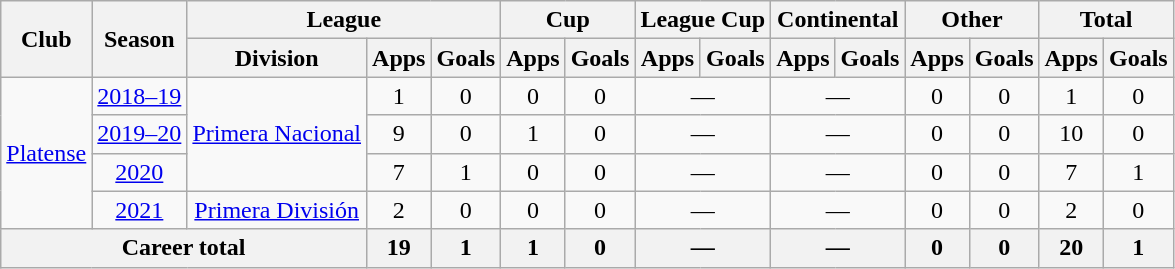<table class="wikitable" style="text-align:center">
<tr>
<th rowspan="2">Club</th>
<th rowspan="2">Season</th>
<th colspan="3">League</th>
<th colspan="2">Cup</th>
<th colspan="2">League Cup</th>
<th colspan="2">Continental</th>
<th colspan="2">Other</th>
<th colspan="2">Total</th>
</tr>
<tr>
<th>Division</th>
<th>Apps</th>
<th>Goals</th>
<th>Apps</th>
<th>Goals</th>
<th>Apps</th>
<th>Goals</th>
<th>Apps</th>
<th>Goals</th>
<th>Apps</th>
<th>Goals</th>
<th>Apps</th>
<th>Goals</th>
</tr>
<tr>
<td rowspan="4"><a href='#'>Platense</a></td>
<td><a href='#'>2018–19</a></td>
<td rowspan="3"><a href='#'>Primera Nacional</a></td>
<td>1</td>
<td>0</td>
<td>0</td>
<td>0</td>
<td colspan="2">—</td>
<td colspan="2">—</td>
<td>0</td>
<td>0</td>
<td>1</td>
<td>0</td>
</tr>
<tr>
<td><a href='#'>2019–20</a></td>
<td>9</td>
<td>0</td>
<td>1</td>
<td>0</td>
<td colspan="2">—</td>
<td colspan="2">—</td>
<td>0</td>
<td>0</td>
<td>10</td>
<td>0</td>
</tr>
<tr>
<td><a href='#'>2020</a></td>
<td>7</td>
<td>1</td>
<td>0</td>
<td>0</td>
<td colspan="2">—</td>
<td colspan="2">—</td>
<td>0</td>
<td>0</td>
<td>7</td>
<td>1</td>
</tr>
<tr>
<td><a href='#'>2021</a></td>
<td rowspan="1"><a href='#'>Primera División</a></td>
<td>2</td>
<td>0</td>
<td>0</td>
<td>0</td>
<td colspan="2">—</td>
<td colspan="2">—</td>
<td>0</td>
<td>0</td>
<td>2</td>
<td>0</td>
</tr>
<tr>
<th colspan="3">Career total</th>
<th>19</th>
<th>1</th>
<th>1</th>
<th>0</th>
<th colspan="2">—</th>
<th colspan="2">—</th>
<th>0</th>
<th>0</th>
<th>20</th>
<th>1</th>
</tr>
</table>
